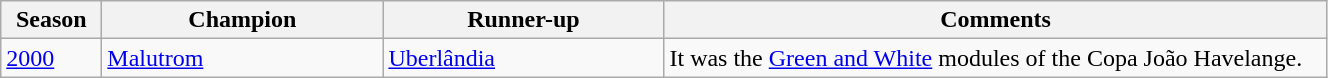<table class="wikitable sortable">
<tr>
<th width=60px>Season</th>
<th width=180px>Champion</th>
<th width=180px>Runner-up</th>
<th width=50%>Comments</th>
</tr>
<tr>
<td><a href='#'>2000</a></td>
<td> <a href='#'>Malutrom</a></td>
<td> <a href='#'>Uberlândia</a></td>
<td>It was the <a href='#'>Green and White</a> modules of the Copa João Havelange.</td>
</tr>
</table>
